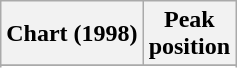<table class="wikitable sortable plainrowheaders" style="text-align:center">
<tr>
<th scope="col">Chart (1998)</th>
<th scope="col">Peak<br>position</th>
</tr>
<tr>
</tr>
<tr>
</tr>
<tr>
</tr>
</table>
